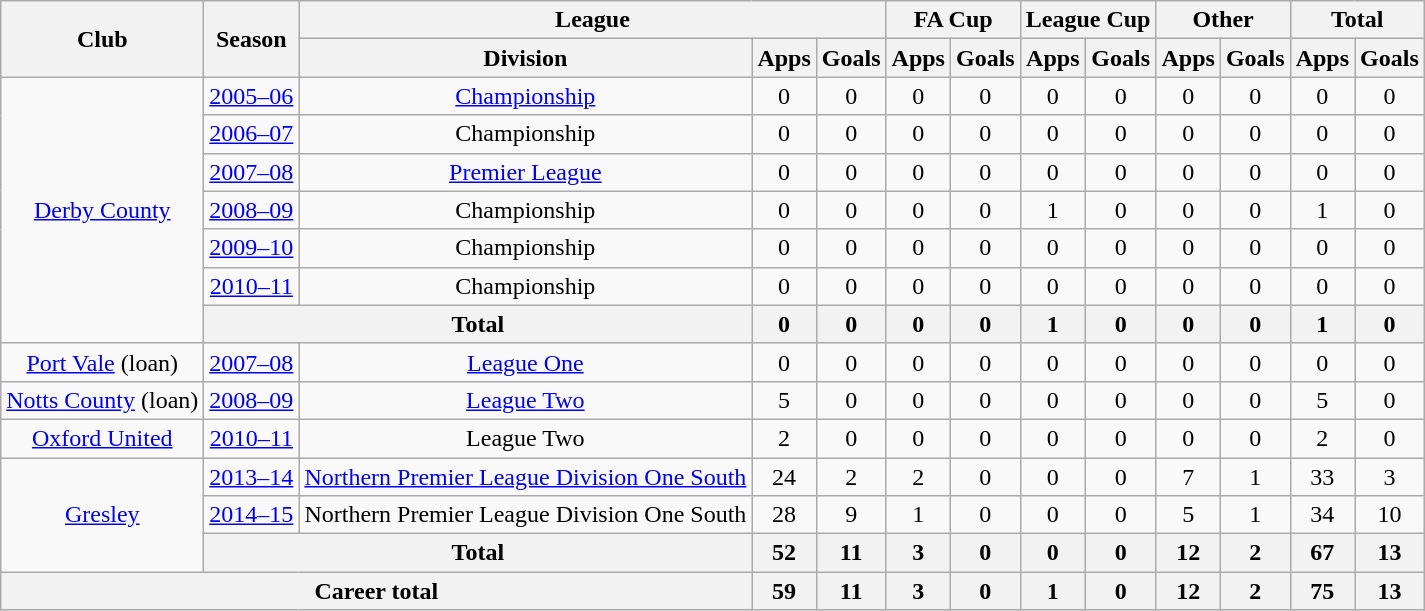<table class="wikitable" style="text-align:center">
<tr>
<th rowspan="2">Club</th>
<th rowspan="2">Season</th>
<th colspan="3">League</th>
<th colspan="2">FA Cup</th>
<th colspan="2">League Cup</th>
<th colspan="2">Other</th>
<th colspan="2">Total</th>
</tr>
<tr>
<th>Division</th>
<th>Apps</th>
<th>Goals</th>
<th>Apps</th>
<th>Goals</th>
<th>Apps</th>
<th>Goals</th>
<th>Apps</th>
<th>Goals</th>
<th>Apps</th>
<th>Goals</th>
</tr>
<tr>
<td rowspan="7"><a href='#'>Derby County</a></td>
<td><a href='#'>2005–06</a></td>
<td><a href='#'>Championship</a></td>
<td>0</td>
<td>0</td>
<td>0</td>
<td>0</td>
<td>0</td>
<td>0</td>
<td>0</td>
<td>0</td>
<td>0</td>
<td>0</td>
</tr>
<tr>
<td><a href='#'>2006–07</a></td>
<td>Championship</td>
<td>0</td>
<td>0</td>
<td>0</td>
<td>0</td>
<td>0</td>
<td>0</td>
<td>0</td>
<td>0</td>
<td>0</td>
<td>0</td>
</tr>
<tr>
<td><a href='#'>2007–08</a></td>
<td><a href='#'>Premier League</a></td>
<td>0</td>
<td>0</td>
<td>0</td>
<td>0</td>
<td>0</td>
<td>0</td>
<td>0</td>
<td>0</td>
<td>0</td>
<td>0</td>
</tr>
<tr>
<td><a href='#'>2008–09</a></td>
<td>Championship</td>
<td>0</td>
<td>0</td>
<td>0</td>
<td>0</td>
<td>1</td>
<td>0</td>
<td>0</td>
<td>0</td>
<td>1</td>
<td>0</td>
</tr>
<tr>
<td><a href='#'>2009–10</a></td>
<td>Championship</td>
<td>0</td>
<td>0</td>
<td>0</td>
<td>0</td>
<td>0</td>
<td>0</td>
<td>0</td>
<td>0</td>
<td>0</td>
<td>0</td>
</tr>
<tr>
<td><a href='#'>2010–11</a></td>
<td>Championship</td>
<td>0</td>
<td>0</td>
<td>0</td>
<td>0</td>
<td>0</td>
<td>0</td>
<td>0</td>
<td>0</td>
<td>0</td>
<td>0</td>
</tr>
<tr>
<th colspan="2">Total</th>
<th>0</th>
<th>0</th>
<th>0</th>
<th>0</th>
<th>1</th>
<th>0</th>
<th>0</th>
<th>0</th>
<th>1</th>
<th>0</th>
</tr>
<tr>
<td><a href='#'>Port Vale</a> (loan)</td>
<td><a href='#'>2007–08</a></td>
<td><a href='#'>League One</a></td>
<td>0</td>
<td>0</td>
<td>0</td>
<td>0</td>
<td>0</td>
<td>0</td>
<td>0</td>
<td>0</td>
<td>0</td>
<td>0</td>
</tr>
<tr>
<td><a href='#'>Notts County</a> (loan)</td>
<td><a href='#'>2008–09</a></td>
<td><a href='#'>League Two</a></td>
<td>5</td>
<td>0</td>
<td>0</td>
<td>0</td>
<td>0</td>
<td>0</td>
<td>0</td>
<td>0</td>
<td>5</td>
<td>0</td>
</tr>
<tr>
<td><a href='#'>Oxford United</a></td>
<td><a href='#'>2010–11</a></td>
<td>League Two</td>
<td>2</td>
<td>0</td>
<td>0</td>
<td>0</td>
<td>0</td>
<td>0</td>
<td>0</td>
<td>0</td>
<td>2</td>
<td>0</td>
</tr>
<tr>
<td rowspan="3"><a href='#'>Gresley</a></td>
<td><a href='#'>2013–14</a></td>
<td><a href='#'>Northern Premier League Division One South</a></td>
<td>24</td>
<td>2</td>
<td>2</td>
<td>0</td>
<td>0</td>
<td>0</td>
<td>7</td>
<td>1</td>
<td>33</td>
<td>3</td>
</tr>
<tr>
<td><a href='#'>2014–15</a></td>
<td>Northern Premier League Division One South</td>
<td>28</td>
<td>9</td>
<td>1</td>
<td>0</td>
<td>0</td>
<td>0</td>
<td>5</td>
<td>1</td>
<td>34</td>
<td>10</td>
</tr>
<tr>
<th colspan="2">Total</th>
<th>52</th>
<th>11</th>
<th>3</th>
<th>0</th>
<th>0</th>
<th>0</th>
<th>12</th>
<th>2</th>
<th>67</th>
<th>13</th>
</tr>
<tr>
<th colspan="3">Career total</th>
<th>59</th>
<th>11</th>
<th>3</th>
<th>0</th>
<th>1</th>
<th>0</th>
<th>12</th>
<th>2</th>
<th>75</th>
<th>13</th>
</tr>
</table>
